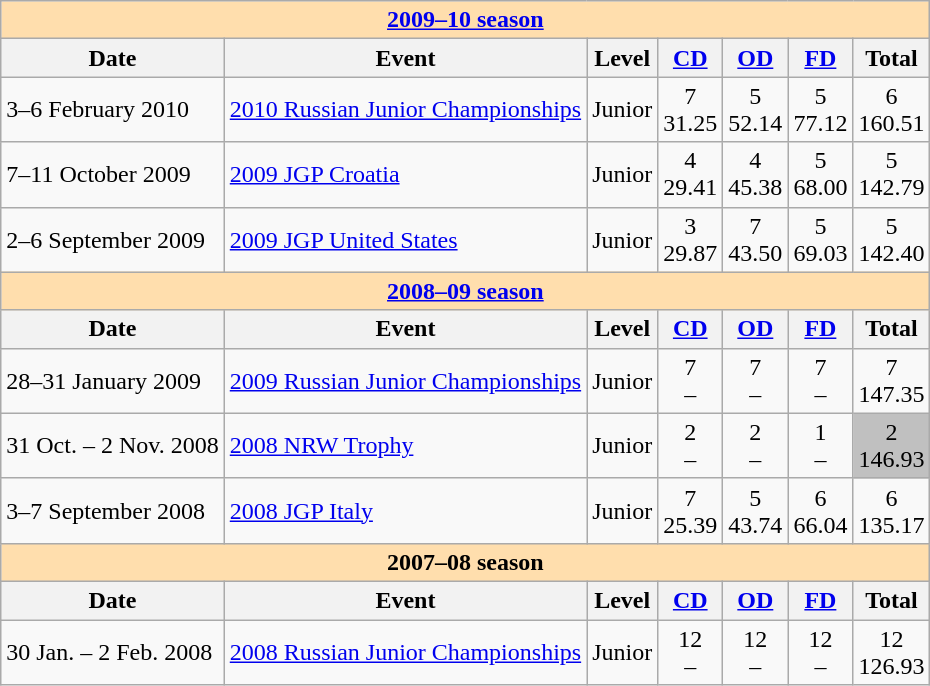<table class="wikitable">
<tr>
<th style="background-color: #ffdead;" colspan=7 align="center"><a href='#'>2009–10 season</a></th>
</tr>
<tr>
<th>Date</th>
<th>Event</th>
<th>Level</th>
<th><a href='#'>CD</a></th>
<th><a href='#'>OD</a></th>
<th><a href='#'>FD</a></th>
<th>Total</th>
</tr>
<tr>
<td>3–6 February 2010</td>
<td><a href='#'>2010 Russian Junior Championships</a></td>
<td>Junior</td>
<td align=center>7 <br> 31.25</td>
<td align=center>5 <br> 52.14</td>
<td align=center>5 <br> 77.12</td>
<td align=center>6 <br> 160.51</td>
</tr>
<tr>
<td>7–11 October 2009</td>
<td><a href='#'>2009 JGP Croatia</a></td>
<td>Junior</td>
<td align=center>4 <br> 29.41</td>
<td align=center>4 <br> 45.38</td>
<td align=center>5 <br> 68.00</td>
<td align=center>5 <br> 142.79</td>
</tr>
<tr>
<td>2–6 September 2009</td>
<td><a href='#'>2009 JGP United States</a></td>
<td>Junior</td>
<td align=center>3 <br> 29.87</td>
<td align=center>7 <br> 43.50</td>
<td align=center>5 <br> 69.03</td>
<td align=center>5 <br> 142.40</td>
</tr>
<tr>
<th style="background-color: #ffdead;" colspan=7 align="center"><a href='#'>2008–09 season</a></th>
</tr>
<tr>
<th>Date</th>
<th>Event</th>
<th>Level</th>
<th><a href='#'>CD</a></th>
<th><a href='#'>OD</a></th>
<th><a href='#'>FD</a></th>
<th>Total</th>
</tr>
<tr>
<td>28–31 January 2009</td>
<td><a href='#'>2009 Russian Junior Championships</a></td>
<td>Junior</td>
<td align=center>7 <br> –</td>
<td align=center>7 <br> –</td>
<td align=center>7 <br> –</td>
<td align=center>7 <br> 147.35</td>
</tr>
<tr>
<td>31 Oct. – 2 Nov. 2008</td>
<td><a href='#'>2008 NRW Trophy</a></td>
<td>Junior</td>
<td align=center>2 <br> –</td>
<td align=center>2 <br> –</td>
<td align=center>1 <br> –</td>
<td align=center bgcolor=silver>2 <br> 146.93</td>
</tr>
<tr>
<td>3–7 September 2008</td>
<td><a href='#'>2008 JGP Italy</a></td>
<td>Junior</td>
<td align=center>7 <br> 25.39</td>
<td align=center>5 <br> 43.74</td>
<td align=center>6 <br> 66.04</td>
<td align=center>6 <br> 135.17</td>
</tr>
<tr>
<th style="background-color: #ffdead;" colspan=7 align="center">2007–08 season</th>
</tr>
<tr>
<th>Date</th>
<th>Event</th>
<th>Level</th>
<th><a href='#'>CD</a></th>
<th><a href='#'>OD</a></th>
<th><a href='#'>FD</a></th>
<th>Total</th>
</tr>
<tr>
<td>30 Jan. – 2 Feb. 2008</td>
<td><a href='#'>2008 Russian Junior Championships</a></td>
<td>Junior</td>
<td align=center>12 <br> –</td>
<td align=center>12 <br> –</td>
<td align=center>12 <br> –</td>
<td align=center>12 <br> 126.93</td>
</tr>
</table>
